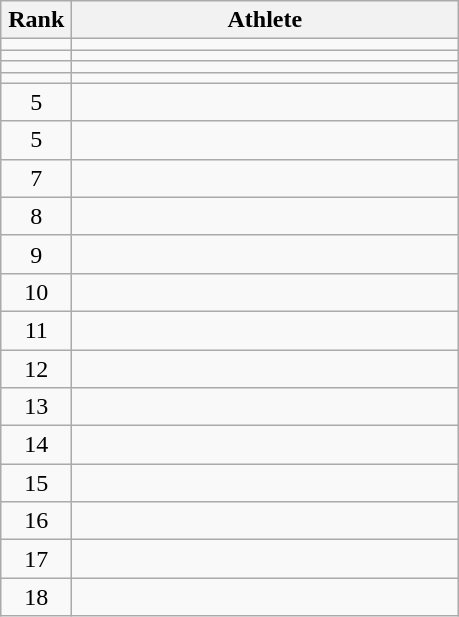<table class="wikitable" style="text-align: center;">
<tr>
<th width=40>Rank</th>
<th width=250>Athlete</th>
</tr>
<tr>
<td></td>
<td align="left"></td>
</tr>
<tr>
<td></td>
<td align="left"></td>
</tr>
<tr>
<td></td>
<td align="left"></td>
</tr>
<tr>
<td></td>
<td align="left"></td>
</tr>
<tr>
<td>5</td>
<td align="left"></td>
</tr>
<tr>
<td>5</td>
<td align="left"></td>
</tr>
<tr>
<td>7</td>
<td align="left"></td>
</tr>
<tr>
<td>8</td>
<td align="left"></td>
</tr>
<tr>
<td>9</td>
<td align="left"></td>
</tr>
<tr>
<td>10</td>
<td align="left"></td>
</tr>
<tr>
<td>11</td>
<td align="left"></td>
</tr>
<tr>
<td>12</td>
<td align="left"></td>
</tr>
<tr>
<td>13</td>
<td align="left"></td>
</tr>
<tr>
<td>14</td>
<td align="left"></td>
</tr>
<tr>
<td>15</td>
<td align="left"></td>
</tr>
<tr>
<td>16</td>
<td align="left"></td>
</tr>
<tr>
<td>17</td>
<td align="left"></td>
</tr>
<tr>
<td>18</td>
<td align="left"></td>
</tr>
</table>
